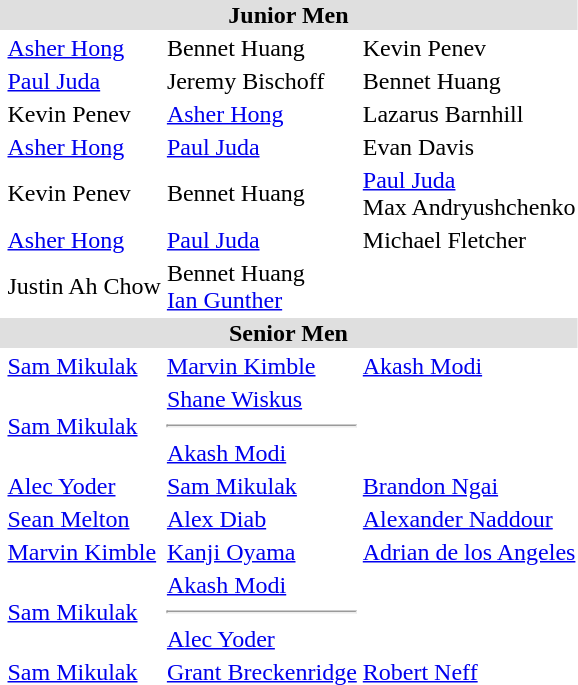<table>
<tr style="background:#dfdfdf;">
<td colspan="4" style="text-align:center;"><strong>Junior Men</strong></td>
</tr>
<tr>
<th scope=row style="text-align:left"></th>
<td><a href='#'>Asher Hong</a></td>
<td>Bennet Huang</td>
<td>Kevin Penev</td>
</tr>
<tr>
<th scope=row style="text-align:left"></th>
<td><a href='#'>Paul Juda</a></td>
<td>Jeremy Bischoff</td>
<td>Bennet Huang</td>
</tr>
<tr>
<th scope=row style="text-align:left"></th>
<td>Kevin Penev</td>
<td><a href='#'>Asher Hong</a></td>
<td>Lazarus Barnhill</td>
</tr>
<tr>
<th scope=row style="text-align:left"></th>
<td><a href='#'>Asher Hong</a></td>
<td><a href='#'>Paul Juda</a></td>
<td>Evan Davis</td>
</tr>
<tr>
<th scope=row style="text-align:left"></th>
<td>Kevin Penev</td>
<td>Bennet Huang</td>
<td><a href='#'>Paul Juda</a><br>Max Andryushchenko</td>
</tr>
<tr>
<th scope=row style="text-align:left"></th>
<td><a href='#'>Asher Hong</a></td>
<td><a href='#'>Paul Juda</a></td>
<td>Michael Fletcher</td>
</tr>
<tr>
<th scope=row style="text-align:left"></th>
<td>Justin Ah Chow</td>
<td>Bennet Huang<br><a href='#'>Ian Gunther</a></td>
<td></td>
</tr>
<tr style="background:#dfdfdf;">
<td colspan="4" style="text-align:center;"><strong>Senior Men</strong></td>
</tr>
<tr>
<th scope=row style="text-align:left"></th>
<td><a href='#'>Sam Mikulak</a></td>
<td><a href='#'>Marvin Kimble</a></td>
<td><a href='#'>Akash Modi</a></td>
</tr>
<tr>
<th scope=row style="text-align:left"></th>
<td><a href='#'>Sam Mikulak</a></td>
<td><a href='#'>Shane Wiskus</a><hr><a href='#'>Akash Modi</a></td>
<td></td>
</tr>
<tr>
<th scope=row style="text-align:left"></th>
<td><a href='#'>Alec Yoder</a></td>
<td><a href='#'>Sam Mikulak</a></td>
<td><a href='#'>Brandon Ngai</a></td>
</tr>
<tr>
<th scope=row style="text-align:left"></th>
<td><a href='#'>Sean Melton</a></td>
<td><a href='#'>Alex Diab</a></td>
<td><a href='#'>Alexander Naddour</a></td>
</tr>
<tr>
<th scope=row style="text-align:left"></th>
<td><a href='#'>Marvin Kimble</a></td>
<td><a href='#'>Kanji Oyama</a></td>
<td><a href='#'>Adrian de los Angeles</a></td>
</tr>
<tr>
<th scope=row style="text-align:left"></th>
<td><a href='#'>Sam Mikulak</a></td>
<td><a href='#'>Akash Modi</a><hr><a href='#'>Alec Yoder</a></td>
<td></td>
</tr>
<tr>
<th scope=row style="text-align:left"></th>
<td><a href='#'>Sam Mikulak</a></td>
<td><a href='#'>Grant Breckenridge</a></td>
<td><a href='#'>Robert Neff</a></td>
</tr>
</table>
